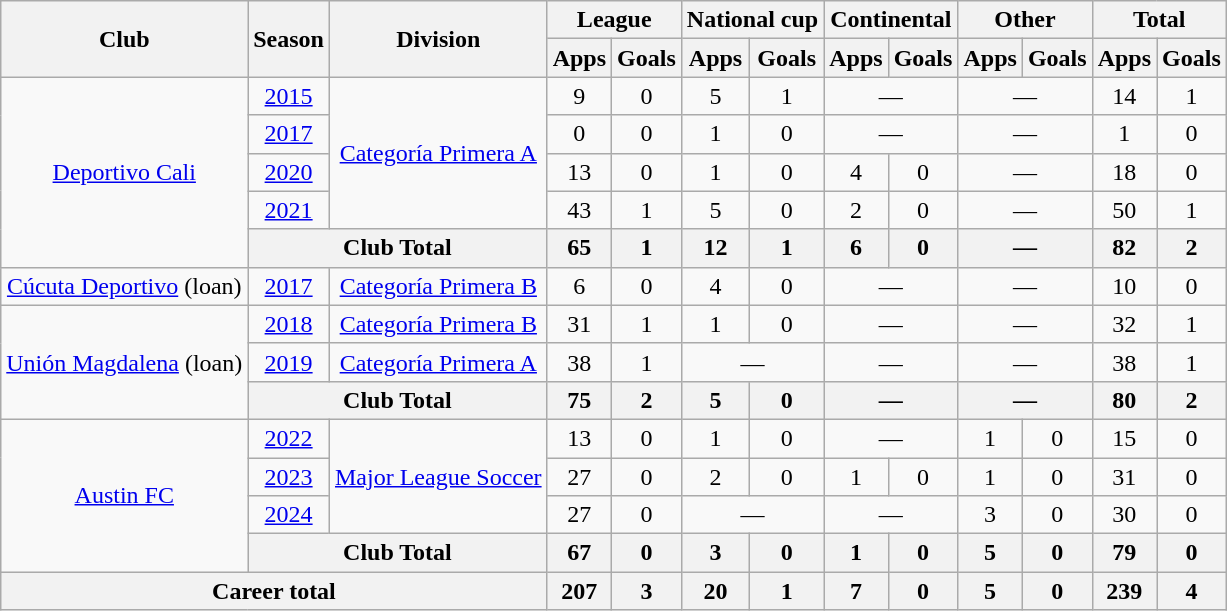<table class=wikitable style=text-align:center>
<tr>
<th rowspan=2>Club</th>
<th rowspan=2>Season</th>
<th rowspan=2>Division</th>
<th colspan=2>League</th>
<th colspan=2>National cup</th>
<th colspan=2>Continental</th>
<th colspan=2>Other</th>
<th colspan=2>Total</th>
</tr>
<tr>
<th>Apps</th>
<th>Goals</th>
<th>Apps</th>
<th>Goals</th>
<th>Apps</th>
<th>Goals</th>
<th>Apps</th>
<th>Goals</th>
<th>Apps</th>
<th>Goals</th>
</tr>
<tr>
<td rowspan=5><a href='#'>Deportivo Cali</a></td>
<td><a href='#'>2015</a></td>
<td rowspan=4><a href='#'>Categoría Primera A</a></td>
<td>9</td>
<td>0</td>
<td>5</td>
<td>1</td>
<td colspan=2>—</td>
<td colspan=2>—</td>
<td>14</td>
<td>1</td>
</tr>
<tr>
<td><a href='#'>2017</a></td>
<td>0</td>
<td>0</td>
<td>1</td>
<td>0</td>
<td colspan=2>—</td>
<td colspan=2>—</td>
<td>1</td>
<td>0</td>
</tr>
<tr>
<td><a href='#'>2020</a></td>
<td>13</td>
<td>0</td>
<td>1</td>
<td>0</td>
<td>4</td>
<td>0</td>
<td colspan=2>—</td>
<td>18</td>
<td>0</td>
</tr>
<tr>
<td><a href='#'>2021</a></td>
<td>43</td>
<td>1</td>
<td>5</td>
<td>0</td>
<td>2</td>
<td>0</td>
<td colspan=2>—</td>
<td>50</td>
<td>1</td>
</tr>
<tr>
<th colspan=2>Club Total</th>
<th>65</th>
<th>1</th>
<th>12</th>
<th>1</th>
<th>6</th>
<th>0</th>
<th colspan=2>—</th>
<th>82</th>
<th>2</th>
</tr>
<tr>
<td><a href='#'>Cúcuta Deportivo</a> (loan)</td>
<td><a href='#'>2017</a></td>
<td><a href='#'>Categoría Primera B</a></td>
<td>6</td>
<td>0</td>
<td>4</td>
<td>0</td>
<td colspan=2>—</td>
<td colspan=2>—</td>
<td>10</td>
<td>0</td>
</tr>
<tr>
<td rowspan=3><a href='#'>Unión Magdalena</a> (loan)</td>
<td><a href='#'>2018</a></td>
<td><a href='#'>Categoría Primera B</a></td>
<td>31</td>
<td>1</td>
<td>1</td>
<td>0</td>
<td colspan=2>—</td>
<td colspan=2>—</td>
<td>32</td>
<td>1</td>
</tr>
<tr>
<td><a href='#'>2019</a></td>
<td><a href='#'>Categoría Primera A</a></td>
<td>38</td>
<td>1</td>
<td colspan=2>—</td>
<td colspan=2>—</td>
<td colspan=2>—</td>
<td>38</td>
<td>1</td>
</tr>
<tr>
<th colspan=2>Club Total</th>
<th>75</th>
<th>2</th>
<th>5</th>
<th>0</th>
<th colspan=2>—</th>
<th colspan=2>—</th>
<th>80</th>
<th>2</th>
</tr>
<tr>
<td rowspan=4><a href='#'>Austin FC</a></td>
<td><a href='#'>2022</a></td>
<td rowspan=3><a href='#'>Major League Soccer</a></td>
<td>13</td>
<td>0</td>
<td>1</td>
<td>0</td>
<td colspan=2>—</td>
<td>1</td>
<td>0</td>
<td>15</td>
<td>0</td>
</tr>
<tr>
<td><a href='#'>2023</a></td>
<td>27</td>
<td>0</td>
<td>2</td>
<td>0</td>
<td>1</td>
<td>0</td>
<td>1</td>
<td>0</td>
<td>31</td>
<td>0</td>
</tr>
<tr>
<td><a href='#'>2024</a></td>
<td>27</td>
<td>0</td>
<td colspan=2>—</td>
<td colspan=2>—</td>
<td>3</td>
<td>0</td>
<td>30</td>
<td>0</td>
</tr>
<tr>
<th colspan=2>Club Total</th>
<th>67</th>
<th>0</th>
<th>3</th>
<th>0</th>
<th>1</th>
<th>0</th>
<th>5</th>
<th>0</th>
<th>79</th>
<th>0</th>
</tr>
<tr>
<th colspan=3>Career total</th>
<th>207</th>
<th>3</th>
<th>20</th>
<th>1</th>
<th>7</th>
<th>0</th>
<th>5</th>
<th>0</th>
<th>239</th>
<th>4</th>
</tr>
</table>
